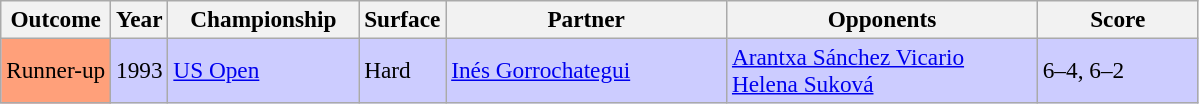<table class="wikitable" style=font-size:97%>
<tr>
<th>Outcome</th>
<th>Year</th>
<th width="120">Championship</th>
<th>Surface</th>
<th width="180">Partner</th>
<th width="200">Opponents</th>
<th width="100">Score</th>
</tr>
<tr bgcolor=Ccccff>
<td bgcolor="FFA07A">Runner-up</td>
<td>1993</td>
<td><a href='#'>US Open</a></td>
<td>Hard</td>
<td> <a href='#'>Inés Gorrochategui</a></td>
<td> <a href='#'>Arantxa Sánchez Vicario</a> <br>  <a href='#'>Helena Suková</a></td>
<td>6–4, 6–2</td>
</tr>
</table>
